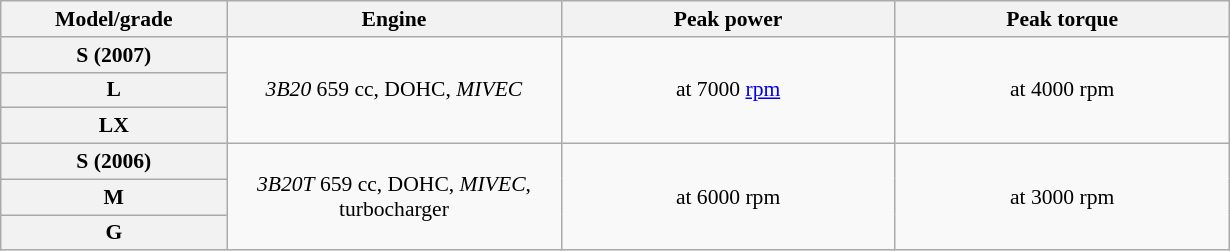<table class="wikitable" style="font-size:90%; text-align:center">
<tr>
<th style="width:10em">Model/grade</th>
<th style="width:15em">Engine</th>
<th style="width:15em">Peak power</th>
<th style="width:15em">Peak torque</th>
</tr>
<tr>
<th>S (2007)</th>
<td rowspan=3><em>3B20</em> 659 cc, DOHC, <em>MIVEC</em></td>
<td rowspan=3> at 7000 <a href='#'>rpm</a></td>
<td rowspan=3> at 4000 rpm</td>
</tr>
<tr>
<th>L</th>
</tr>
<tr>
<th>LX</th>
</tr>
<tr>
<th>S (2006)</th>
<td rowspan=3><em>3B20T</em> 659 cc, DOHC, <em>MIVEC</em>, turbocharger</td>
<td rowspan=3> at 6000 rpm</td>
<td rowspan=3> at 3000 rpm</td>
</tr>
<tr>
<th>M</th>
</tr>
<tr>
<th>G</th>
</tr>
</table>
